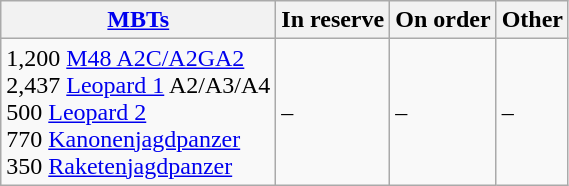<table class="wikitable">
<tr>
<th><a href='#'>MBTs</a></th>
<th>In reserve</th>
<th>On order</th>
<th>Other</th>
</tr>
<tr>
<td>1,200 <a href='#'>M48 A2C/A2GA2</a><br>2,437 <a href='#'>Leopard 1</a> A2/A3/A4<br>500 <a href='#'>Leopard 2</a><br>770 <a href='#'>Kanonenjagdpanzer</a><br>350 <a href='#'>Raketenjagdpanzer</a></td>
<td>–</td>
<td>–</td>
<td>–</td>
</tr>
</table>
